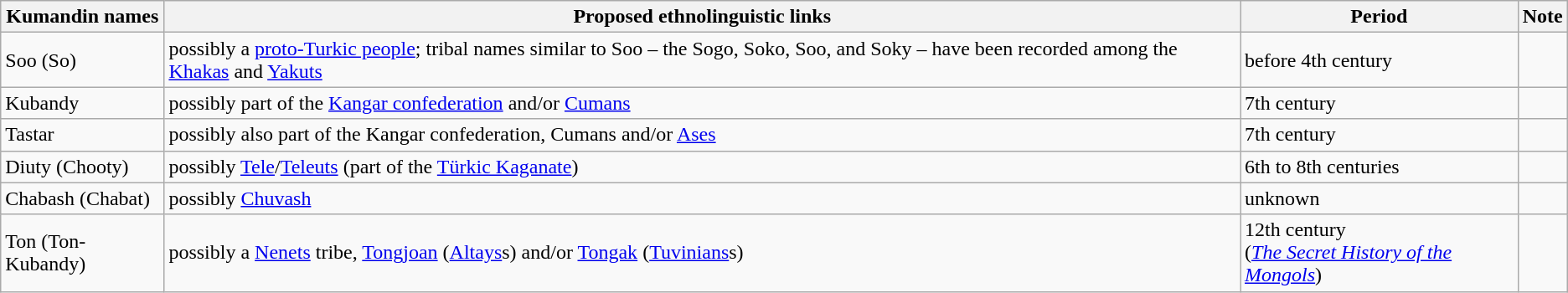<table class="wikitable">
<tr>
<th>Kumandin  names</th>
<th>Proposed ethnolinguistic links</th>
<th>Period</th>
<th>Note</th>
</tr>
<tr>
<td>Soo (So)</td>
<td>possibly a <a href='#'>proto-Turkic people</a>; tribal names similar to Soo – the Sogo, Soko, Soo, and Soky – have been recorded among the <a href='#'>Khakas</a> and <a href='#'>Yakuts</a></td>
<td>before 4th century</td>
<td></td>
</tr>
<tr>
<td>Kubandy</td>
<td>possibly part of the <a href='#'>Kangar confederation</a> and/or <a href='#'>Cumans</a></td>
<td>7th century</td>
<td></td>
</tr>
<tr>
<td>Tastar</td>
<td>possibly also part of the Kangar confederation, Cumans and/or <a href='#'>Ases</a></td>
<td>7th century</td>
<td></td>
</tr>
<tr>
<td>Diuty (Chooty)</td>
<td>possibly <a href='#'>Tele</a>/<a href='#'>Teleuts</a> (part of the <a href='#'>Türkic Kaganate</a>)</td>
<td>6th to 8th centuries</td>
<td></td>
</tr>
<tr>
<td>Chabash (Chabat)</td>
<td>possibly <a href='#'>Chuvash</a></td>
<td>unknown</td>
<td></td>
</tr>
<tr>
<td>Ton (Ton-Kubandy)</td>
<td>possibly a <a href='#'>Nenets</a> tribe, <a href='#'>Tongjoan</a> (<a href='#'>Altays</a>s) and/or <a href='#'>Tongak</a> (<a href='#'>Tuvinians</a>s)</td>
<td>12th century<br> (<em><a href='#'>The Secret History of the Mongols</a></em>) </td>
</tr>
</table>
